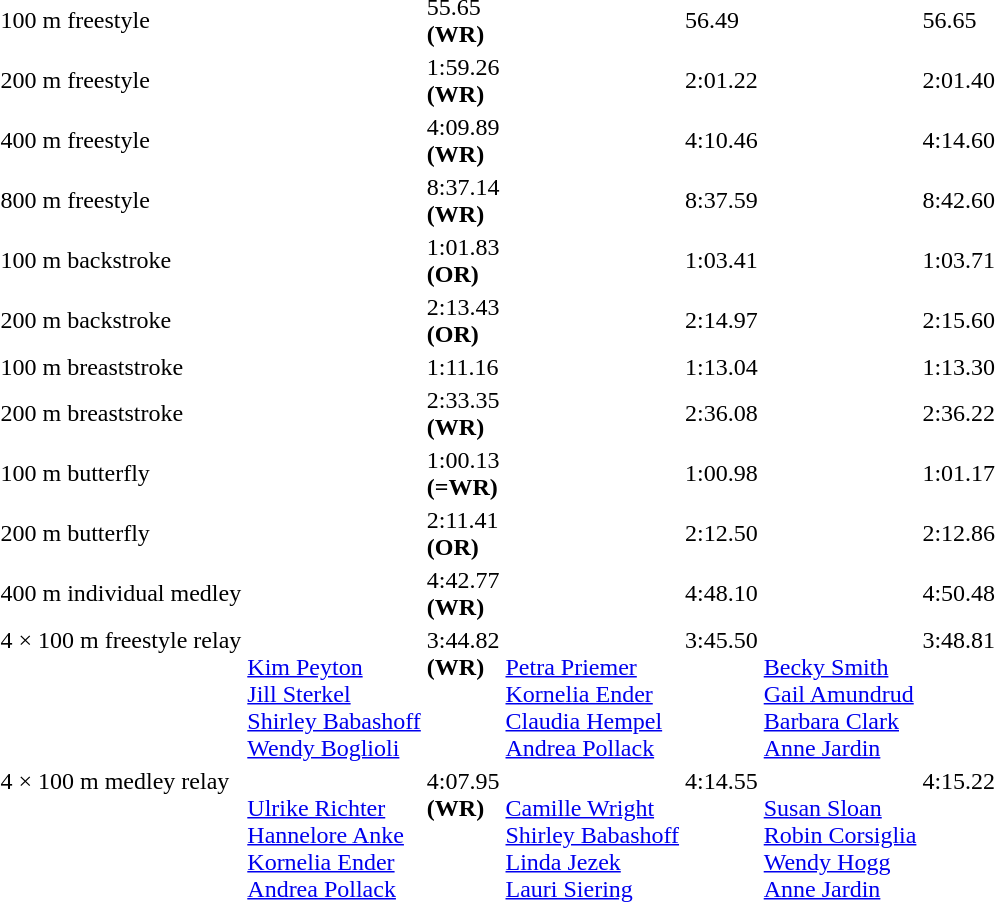<table>
<tr>
<td>100 m freestyle<br></td>
<td></td>
<td>55.65 <br><strong>(WR)</strong></td>
<td></td>
<td>56.49</td>
<td></td>
<td>56.65</td>
</tr>
<tr>
<td>200 m freestyle<br></td>
<td></td>
<td>1:59.26 <br> <strong>(WR)</strong></td>
<td></td>
<td>2:01.22</td>
<td></td>
<td>2:01.40</td>
</tr>
<tr>
<td>400 m freestyle<br></td>
<td></td>
<td>4:09.89 <br> <strong>(WR)</strong></td>
<td></td>
<td>4:10.46</td>
<td></td>
<td>4:14.60</td>
</tr>
<tr>
<td>800 m freestyle<br></td>
<td></td>
<td>8:37.14 <br> <strong>(WR)</strong></td>
<td></td>
<td>8:37.59</td>
<td></td>
<td>8:42.60</td>
</tr>
<tr>
<td>100 m backstroke<br></td>
<td></td>
<td>1:01.83 <br> <strong>(OR)</strong></td>
<td></td>
<td>1:03.41</td>
<td></td>
<td>1:03.71</td>
</tr>
<tr>
<td>200 m backstroke<br></td>
<td></td>
<td>2:13.43 <br> <strong>(OR)</strong></td>
<td></td>
<td>2:14.97</td>
<td></td>
<td>2:15.60</td>
</tr>
<tr>
<td>100 m breaststroke<br></td>
<td></td>
<td>1:11.16</td>
<td></td>
<td>1:13.04</td>
<td></td>
<td>1:13.30</td>
</tr>
<tr>
<td>200 m breaststroke<br></td>
<td></td>
<td>2:33.35 <br> <strong>(WR)</strong></td>
<td></td>
<td>2:36.08</td>
<td></td>
<td>2:36.22</td>
</tr>
<tr>
<td>100 m butterfly<br></td>
<td></td>
<td>1:00.13 <br> <strong>(=WR)</strong></td>
<td></td>
<td>1:00.98</td>
<td></td>
<td>1:01.17</td>
</tr>
<tr>
<td>200 m butterfly<br></td>
<td></td>
<td>2:11.41 <br> <strong>(OR)</strong></td>
<td></td>
<td>2:12.50</td>
<td></td>
<td>2:12.86</td>
</tr>
<tr>
<td>400 m individual medley<br></td>
<td></td>
<td>4:42.77 <br> <strong>(WR)</strong></td>
<td></td>
<td>4:48.10</td>
<td></td>
<td>4:50.48</td>
</tr>
<tr valign="top">
<td>4 × 100 m freestyle relay<br></td>
<td><br><a href='#'>Kim Peyton</a><br><a href='#'>Jill Sterkel</a><br><a href='#'>Shirley Babashoff</a><br><a href='#'>Wendy Boglioli</a></td>
<td>3:44.82 <br> <strong>(WR)</strong></td>
<td><br><a href='#'>Petra Priemer</a><br><a href='#'>Kornelia Ender</a><br><a href='#'>Claudia Hempel</a><br><a href='#'>Andrea Pollack</a></td>
<td>3:45.50</td>
<td><br><a href='#'>Becky Smith</a><br><a href='#'>Gail Amundrud</a><br><a href='#'>Barbara Clark</a><br><a href='#'>Anne Jardin</a></td>
<td>3:48.81</td>
</tr>
<tr valign="top">
<td>4 × 100 m medley relay<br></td>
<td><br><a href='#'>Ulrike Richter</a><br><a href='#'>Hannelore Anke</a><br><a href='#'>Kornelia Ender</a><br><a href='#'>Andrea Pollack</a></td>
<td>4:07.95 <br> <strong>(WR)</strong></td>
<td><br><a href='#'>Camille Wright</a><br><a href='#'>Shirley Babashoff</a><br><a href='#'>Linda Jezek</a><br><a href='#'>Lauri Siering</a></td>
<td>4:14.55</td>
<td><br><a href='#'>Susan Sloan</a><br><a href='#'>Robin Corsiglia</a><br><a href='#'>Wendy Hogg</a><br><a href='#'>Anne Jardin</a></td>
<td>4:15.22</td>
</tr>
</table>
